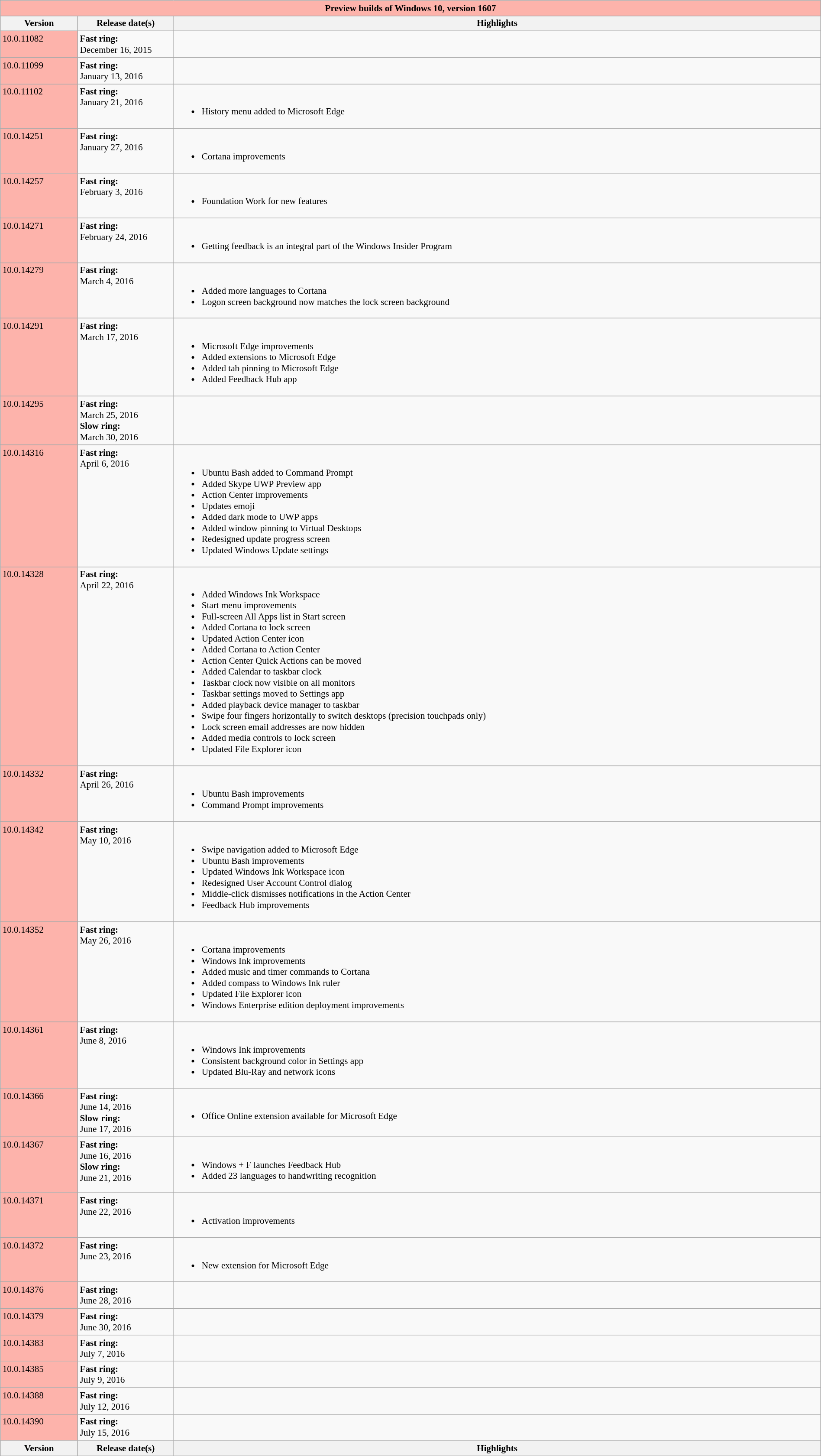<table class="wikitable mw-collapsible mw-collapsed" style=width:100%;font-size:88%>
<tr>
<th colspan=3 style=background:#fdb3ab;text-align:center>Preview builds of Windows 10, version 1607</th>
</tr>
<tr>
<th scope=col style=width:8em;text-align:center>Version</th>
<th scope=col style=width:10em;text-align:center>Release date(s)</th>
<th scope=col style=text-align:center>Highlights</th>
</tr>
<tr style=vertical-align:top>
<td style=background:#fdb3ab>10.0.11082<br></td>
<td><strong>Fast ring:</strong><br>December 16, 2015</td>
<td></td>
</tr>
<tr valign=top>
<td style=background:#fdb3ab>10.0.11099<br></td>
<td><strong>Fast ring:</strong><br>January 13, 2016</td>
<td></td>
</tr>
<tr valign=top>
<td style=background:#fdb3ab>10.0.11102<br></td>
<td><strong>Fast ring:</strong><br>January 21, 2016</td>
<td><br><ul><li>History menu added to Microsoft Edge</li></ul></td>
</tr>
<tr valign=top>
<td style=background:#fdb3ab>10.0.14251<br></td>
<td><strong>Fast ring:</strong><br>January 27, 2016</td>
<td><br><ul><li>Cortana improvements</li></ul></td>
</tr>
<tr valign=top>
<td style=background:#fdb3ab>10.0.14257<br></td>
<td><strong>Fast ring:</strong><br>February 3, 2016</td>
<td><br><ul><li>Foundation Work for new features</li></ul></td>
</tr>
<tr valign=top>
<td style=background:#fdb3ab>10.0.14271<br></td>
<td><strong>Fast ring:</strong><br>February 24, 2016</td>
<td><br><ul><li>Getting feedback is an integral part of the Windows Insider Program</li></ul></td>
</tr>
<tr valign=top>
<td style=background:#fdb3ab>10.0.14279<br></td>
<td><strong>Fast ring:</strong><br>March 4, 2016</td>
<td><br><ul><li>Added more languages to Cortana</li><li>Logon screen background now matches the lock screen background</li></ul></td>
</tr>
<tr valign=top>
<td style=background:#fdb3ab>10.0.14291<br></td>
<td><strong>Fast ring:</strong><br>March 17, 2016</td>
<td><br><ul><li>Microsoft Edge improvements</li><li>Added extensions to Microsoft Edge</li><li>Added tab pinning to Microsoft Edge</li><li>Added Feedback Hub app</li></ul></td>
</tr>
<tr valign=top>
<td style=background:#fdb3ab>10.0.14295<br></td>
<td><strong>Fast ring:</strong><br>March 25, 2016<br><strong>Slow ring:</strong><br>March 30, 2016</td>
<td></td>
</tr>
<tr valign=top>
<td style=background:#fdb3ab>10.0.14316<br></td>
<td><strong>Fast ring:</strong><br>April 6, 2016</td>
<td><br><ul><li>Ubuntu Bash added to Command Prompt</li><li>Added Skype UWP Preview app</li><li>Action Center improvements</li><li>Updates emoji</li><li>Added dark mode to UWP apps</li><li>Added window pinning to Virtual Desktops</li><li>Redesigned update progress screen</li><li>Updated Windows Update settings</li></ul></td>
</tr>
<tr valign=top>
<td style=background:#fdb3ab>10.0.14328<br></td>
<td><strong>Fast ring:</strong><br>April 22, 2016</td>
<td><br><ul><li>Added Windows Ink Workspace</li><li>Start menu improvements</li><li>Full-screen All Apps list in Start screen</li><li>Added Cortana to lock screen</li><li>Updated Action Center icon</li><li>Added Cortana to Action Center</li><li>Action Center Quick Actions can be moved</li><li>Added Calendar to taskbar clock</li><li>Taskbar clock now visible on all monitors</li><li>Taskbar settings moved to Settings app</li><li>Added playback device manager to taskbar</li><li>Swipe four fingers horizontally to switch desktops (precision touchpads only)</li><li>Lock screen email addresses are now hidden</li><li>Added media controls to lock screen</li><li>Updated File Explorer icon</li></ul></td>
</tr>
<tr valign=top>
<td style=background:#fdb3ab>10.0.14332<br></td>
<td><strong>Fast ring:</strong><br>April 26, 2016</td>
<td><br><ul><li>Ubuntu Bash improvements</li><li>Command Prompt improvements</li></ul></td>
</tr>
<tr valign=top>
<td style=background:#fdb3ab>10.0.14342<br></td>
<td><strong>Fast ring:</strong><br>May 10, 2016</td>
<td><br><ul><li>Swipe navigation added to Microsoft Edge</li><li>Ubuntu Bash improvements</li><li>Updated Windows Ink Workspace icon</li><li>Redesigned User Account Control dialog</li><li>Middle-click dismisses notifications in the Action Center</li><li>Feedback Hub improvements</li></ul></td>
</tr>
<tr valign=top>
<td style=background:#fdb3ab>10.0.14352<br></td>
<td><strong>Fast ring:</strong><br>May 26, 2016</td>
<td><br><ul><li>Cortana improvements</li><li>Windows Ink improvements</li><li>Added music and timer commands to Cortana</li><li>Added compass to Windows Ink ruler</li><li>Updated File Explorer icon</li><li>Windows Enterprise edition deployment improvements</li></ul></td>
</tr>
<tr valign=top>
<td style=background:#fdb3ab>10.0.14361<br></td>
<td><strong>Fast ring:</strong><br>June 8, 2016</td>
<td><br><ul><li>Windows Ink improvements</li><li>Consistent background color in Settings app</li><li>Updated Blu-Ray and network icons</li></ul></td>
</tr>
<tr valign=top>
<td style=background:#fdb3ab>10.0.14366<br></td>
<td><strong>Fast ring:</strong><br>June 14, 2016<br><strong>Slow ring:</strong><br>June 17, 2016</td>
<td><br><ul><li>Office Online extension available for Microsoft Edge</li></ul></td>
</tr>
<tr valign=top>
<td style=background:#fdb3ab>10.0.14367<br></td>
<td><strong>Fast ring:</strong><br>June 16, 2016<br><strong>Slow ring:</strong><br>June 21, 2016</td>
<td><br><ul><li>Windows + F launches Feedback Hub</li><li>Added 23 languages to handwriting recognition</li></ul></td>
</tr>
<tr valign=top>
<td style=background:#fdb3ab>10.0.14371<br></td>
<td><strong>Fast ring:</strong><br>June 22, 2016</td>
<td><br><ul><li>Activation improvements</li></ul></td>
</tr>
<tr valign=top>
<td style=background:#fdb3ab>10.0.14372<br></td>
<td><strong>Fast ring:</strong><br>June 23, 2016</td>
<td><br><ul><li>New extension for Microsoft Edge</li></ul></td>
</tr>
<tr valign=top>
<td style=background:#fdb3ab>10.0.14376<br></td>
<td><strong>Fast ring:</strong><br>June 28, 2016</td>
<td></td>
</tr>
<tr valign=top>
<td style=background:#fdb3ab>10.0.14379<br></td>
<td><strong>Fast ring:</strong><br>June 30, 2016</td>
<td></td>
</tr>
<tr valign=top>
<td style=background:#fdb3ab>10.0.14383<br></td>
<td><strong>Fast ring:</strong><br>July 7, 2016</td>
<td></td>
</tr>
<tr valign=top>
<td style=background:#fdb3ab>10.0.14385<br></td>
<td><strong>Fast ring:</strong><br>July 9, 2016</td>
<td></td>
</tr>
<tr valign=top>
<td style=background:#fdb3ab>10.0.14388<br></td>
<td><strong>Fast ring:</strong><br>July 12, 2016</td>
<td></td>
</tr>
<tr valign=top>
<td style=background:#fdb3ab>10.0.14390<br></td>
<td><strong>Fast ring:</strong><br>July 15, 2016</td>
<td></td>
</tr>
<tr valign=top>
<th>Version</th>
<th>Release date(s)</th>
<th>Highlights</th>
</tr>
</table>
